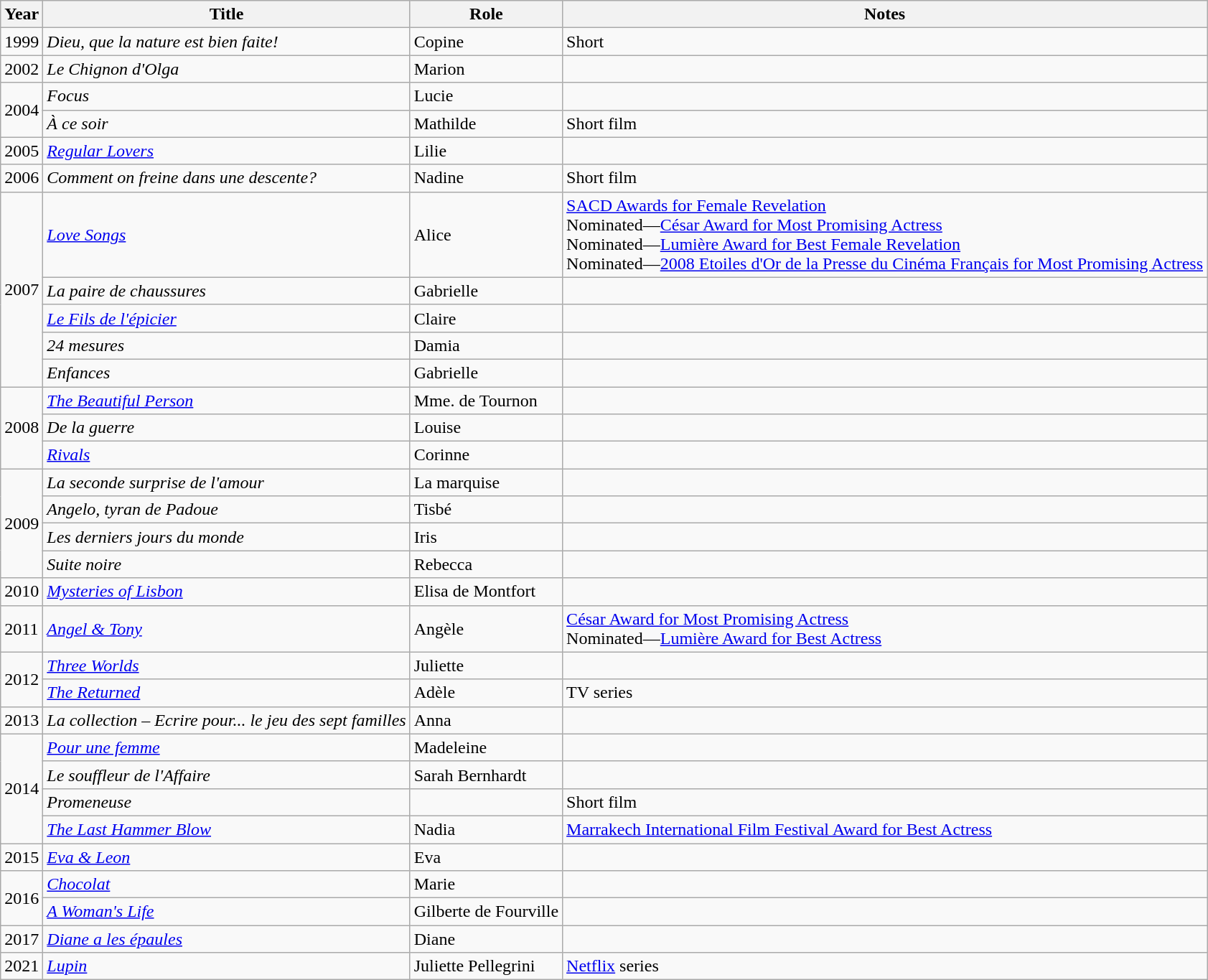<table class="wikitable sortable plainrowheaders">
<tr>
<th scope="col">Year</th>
<th scope="col">Title</th>
<th scope="col">Role</th>
<th scope="col" class="unsortable">Notes</th>
</tr>
<tr>
<td>1999</td>
<td><em>Dieu, que la nature est bien faite!</em></td>
<td>Copine</td>
<td>Short</td>
</tr>
<tr>
<td>2002</td>
<td><em>Le Chignon d'Olga </em></td>
<td>Marion</td>
<td></td>
</tr>
<tr>
<td rowspan=2>2004</td>
<td><em>Focus</em></td>
<td>Lucie</td>
<td></td>
</tr>
<tr>
<td><em>À ce soir </em></td>
<td>Mathilde</td>
<td>Short film</td>
</tr>
<tr>
<td>2005</td>
<td><em><a href='#'>Regular Lovers</a></em></td>
<td>Lilie</td>
<td></td>
</tr>
<tr>
<td>2006</td>
<td><em>Comment on freine dans une descente?</em></td>
<td>Nadine</td>
<td>Short film</td>
</tr>
<tr>
<td rowspan=5>2007</td>
<td><em><a href='#'>Love Songs</a></em></td>
<td>Alice</td>
<td><a href='#'>SACD Awards for Female Revelation</a><br>Nominated—<a href='#'>César Award for Most Promising Actress</a><br>Nominated—<a href='#'>Lumière Award for Best Female Revelation</a><br>Nominated—<a href='#'>2008 Etoiles d'Or de la Presse du Cinéma Français for Most Promising Actress</a></td>
</tr>
<tr>
<td><em>La paire de chaussures</em></td>
<td>Gabrielle</td>
<td></td>
</tr>
<tr>
<td><em><a href='#'>Le Fils de l'épicier</a></em></td>
<td>Claire</td>
<td></td>
</tr>
<tr>
<td><em>24 mesures </em></td>
<td>Damia</td>
<td></td>
</tr>
<tr>
<td><em>Enfances </em></td>
<td>Gabrielle</td>
<td></td>
</tr>
<tr>
<td rowspan=3>2008</td>
<td><em><a href='#'>The Beautiful Person</a></em></td>
<td>Mme. de Tournon</td>
<td></td>
</tr>
<tr>
<td><em>De la guerre </em></td>
<td>Louise</td>
<td></td>
</tr>
<tr>
<td><em><a href='#'>Rivals</a></em></td>
<td>Corinne</td>
<td></td>
</tr>
<tr>
<td rowspan=4>2009</td>
<td><em>La seconde surprise de l'amour</em></td>
<td>La marquise</td>
<td></td>
</tr>
<tr>
<td><em>Angelo, tyran de Padoue</em></td>
<td>Tisbé</td>
<td></td>
</tr>
<tr>
<td><em>Les derniers jours du monde</em></td>
<td>Iris</td>
<td></td>
</tr>
<tr>
<td><em>Suite noire</em></td>
<td>Rebecca</td>
<td></td>
</tr>
<tr>
<td>2010</td>
<td><em><a href='#'>Mysteries of Lisbon</a></em></td>
<td>Elisa de Montfort</td>
<td></td>
</tr>
<tr>
<td>2011</td>
<td><em><a href='#'>Angel & Tony</a></em></td>
<td>Angèle</td>
<td><a href='#'>César Award for Most Promising Actress</a><br>Nominated—<a href='#'>Lumière Award for Best Actress</a></td>
</tr>
<tr>
<td rowspan=2>2012</td>
<td><em><a href='#'>Three Worlds</a></em></td>
<td>Juliette</td>
<td></td>
</tr>
<tr>
<td><em><a href='#'>The Returned</a></em></td>
<td>Adèle</td>
<td>TV series</td>
</tr>
<tr>
<td>2013</td>
<td><em>La collection – Ecrire pour... le jeu des sept familles</em></td>
<td>Anna</td>
<td></td>
</tr>
<tr>
<td rowspan=4>2014</td>
<td><em><a href='#'>Pour une femme</a></em></td>
<td>Madeleine</td>
<td></td>
</tr>
<tr>
<td><em>Le souffleur de l'Affaire</em></td>
<td>Sarah Bernhardt</td>
<td></td>
</tr>
<tr>
<td><em>Promeneuse</em></td>
<td></td>
<td>Short film</td>
</tr>
<tr>
<td><em><a href='#'>The Last Hammer Blow</a></em></td>
<td>Nadia</td>
<td><a href='#'>Marrakech International Film Festival Award for Best Actress</a></td>
</tr>
<tr>
<td>2015</td>
<td><em><a href='#'>Eva & Leon</a></em></td>
<td>Eva</td>
<td></td>
</tr>
<tr>
<td rowspan=2>2016</td>
<td><em><a href='#'>Chocolat</a></em></td>
<td>Marie</td>
<td></td>
</tr>
<tr>
<td><em><a href='#'>A Woman's Life</a></em></td>
<td>Gilberte de Fourville</td>
<td></td>
</tr>
<tr>
<td>2017</td>
<td><em><a href='#'>Diane a les épaules</a></em></td>
<td>Diane</td>
<td></td>
</tr>
<tr>
<td>2021</td>
<td><em><a href='#'>Lupin</a></em></td>
<td>Juliette Pellegrini</td>
<td><a href='#'>Netflix</a> series</td>
</tr>
</table>
